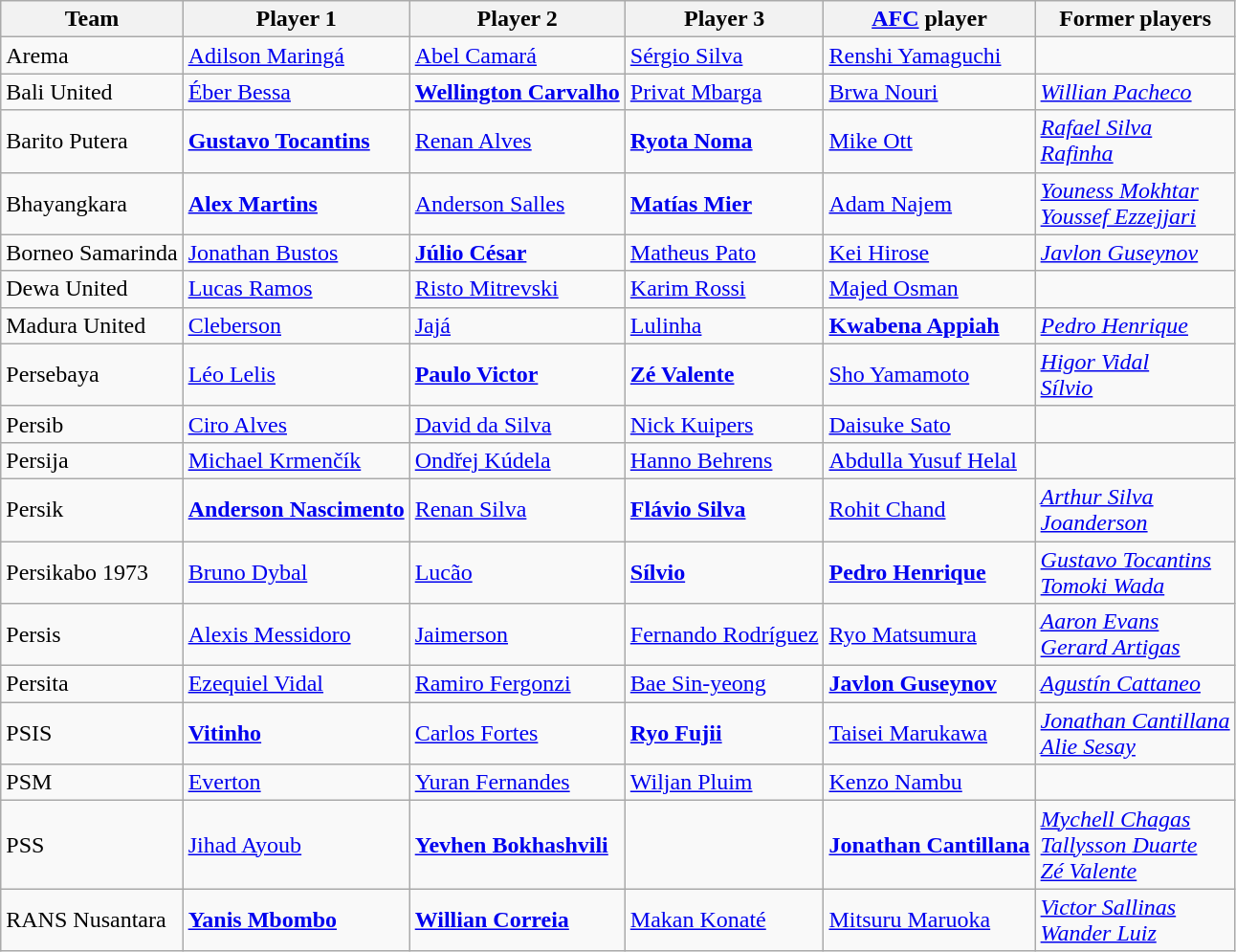<table class="wikitable">
<tr>
<th>Team</th>
<th>Player 1</th>
<th>Player 2</th>
<th>Player 3</th>
<th><a href='#'>AFC</a> player</th>
<th>Former players</th>
</tr>
<tr>
<td>Arema</td>
<td> <a href='#'>Adilson Maringá</a></td>
<td> <a href='#'>Abel Camará</a></td>
<td> <a href='#'>Sérgio Silva</a></td>
<td> <a href='#'>Renshi Yamaguchi</a></td>
<td></td>
</tr>
<tr>
<td>Bali United</td>
<td> <a href='#'>Éber Bessa</a></td>
<td> <strong><a href='#'>Wellington Carvalho</a></strong></td>
<td> <a href='#'>Privat Mbarga</a></td>
<td> <a href='#'>Brwa Nouri</a></td>
<td> <em><a href='#'>Willian Pacheco</a></em></td>
</tr>
<tr>
<td>Barito Putera</td>
<td> <strong><a href='#'>Gustavo Tocantins</a></strong></td>
<td> <a href='#'>Renan Alves</a></td>
<td> <strong><a href='#'>Ryota Noma</a></strong></td>
<td> <a href='#'>Mike Ott</a></td>
<td> <em><a href='#'>Rafael Silva</a></em><br> <em><a href='#'>Rafinha</a></em></td>
</tr>
<tr>
<td>Bhayangkara</td>
<td> <strong><a href='#'>Alex Martins</a></strong></td>
<td> <a href='#'>Anderson Salles</a></td>
<td> <strong><a href='#'>Matías Mier</a></strong></td>
<td> <a href='#'>Adam Najem</a></td>
<td> <em><a href='#'>Youness Mokhtar</a></em><br> <em><a href='#'>Youssef Ezzejjari</a></em></td>
</tr>
<tr>
<td>Borneo Samarinda</td>
<td> <a href='#'>Jonathan Bustos</a></td>
<td> <strong><a href='#'>Júlio César</a></strong></td>
<td> <a href='#'>Matheus Pato</a></td>
<td> <a href='#'>Kei Hirose</a></td>
<td> <em><a href='#'>Javlon Guseynov</a></em></td>
</tr>
<tr>
<td>Dewa United</td>
<td> <a href='#'>Lucas Ramos</a></td>
<td> <a href='#'>Risto Mitrevski</a></td>
<td> <a href='#'>Karim Rossi</a></td>
<td> <a href='#'>Majed Osman</a></td>
<td></td>
</tr>
<tr>
<td>Madura United</td>
<td> <a href='#'>Cleberson</a></td>
<td> <a href='#'>Jajá</a></td>
<td> <a href='#'>Lulinha</a></td>
<td> <strong><a href='#'>Kwabena Appiah</a></strong></td>
<td> <em><a href='#'>Pedro Henrique</a></em></td>
</tr>
<tr>
<td>Persebaya</td>
<td> <a href='#'>Léo Lelis</a></td>
<td> <strong><a href='#'>Paulo Victor</a></strong></td>
<td> <strong><a href='#'>Zé Valente</a></strong></td>
<td> <a href='#'>Sho Yamamoto</a></td>
<td> <em><a href='#'>Higor Vidal</a></em><br> <em><a href='#'>Sílvio</a></em></td>
</tr>
<tr>
<td>Persib</td>
<td> <a href='#'>Ciro Alves</a></td>
<td> <a href='#'>David da Silva</a></td>
<td> <a href='#'>Nick Kuipers</a></td>
<td> <a href='#'>Daisuke Sato</a></td>
<td></td>
</tr>
<tr>
<td>Persija</td>
<td> <a href='#'>Michael Krmenčík</a></td>
<td> <a href='#'>Ondřej Kúdela</a></td>
<td> <a href='#'>Hanno Behrens</a></td>
<td> <a href='#'>Abdulla Yusuf Helal</a></td>
<td></td>
</tr>
<tr>
<td>Persik</td>
<td> <strong><a href='#'>Anderson Nascimento</a></strong></td>
<td> <a href='#'>Renan Silva</a></td>
<td> <strong><a href='#'>Flávio Silva</a></strong></td>
<td> <a href='#'>Rohit Chand</a></td>
<td> <em><a href='#'>Arthur Silva</a></em><br> <em><a href='#'>Joanderson</a></em></td>
</tr>
<tr>
<td>Persikabo 1973</td>
<td> <a href='#'>Bruno Dybal</a></td>
<td> <a href='#'>Lucão</a></td>
<td> <strong><a href='#'>Sílvio</a></strong></td>
<td> <strong><a href='#'>Pedro Henrique</a></strong></td>
<td> <em><a href='#'>Gustavo Tocantins</a></em><br> <em><a href='#'>Tomoki Wada</a></em></td>
</tr>
<tr>
<td>Persis</td>
<td> <a href='#'>Alexis Messidoro</a></td>
<td> <a href='#'>Jaimerson</a></td>
<td> <a href='#'>Fernando Rodríguez</a></td>
<td> <a href='#'>Ryo Matsumura</a></td>
<td> <em><a href='#'>Aaron Evans</a></em><br> <em><a href='#'>Gerard Artigas</a></em></td>
</tr>
<tr>
<td>Persita</td>
<td> <a href='#'>Ezequiel Vidal</a></td>
<td> <a href='#'>Ramiro Fergonzi</a></td>
<td> <a href='#'>Bae Sin-yeong</a></td>
<td> <strong><a href='#'>Javlon Guseynov</a></strong></td>
<td> <em><a href='#'>Agustín Cattaneo</a></em></td>
</tr>
<tr>
<td>PSIS</td>
<td> <strong><a href='#'>Vitinho</a></strong></td>
<td> <a href='#'>Carlos Fortes</a></td>
<td> <strong><a href='#'>Ryo Fujii</a></strong></td>
<td> <a href='#'>Taisei Marukawa</a></td>
<td> <em><a href='#'>Jonathan Cantillana</a></em><br> <em><a href='#'>Alie Sesay</a></em></td>
</tr>
<tr>
<td>PSM</td>
<td> <a href='#'>Everton</a></td>
<td> <a href='#'>Yuran Fernandes</a></td>
<td> <a href='#'>Wiljan Pluim</a></td>
<td> <a href='#'>Kenzo Nambu</a></td>
<td></td>
</tr>
<tr>
<td>PSS</td>
<td> <a href='#'>Jihad Ayoub</a></td>
<td> <strong><a href='#'>Yevhen Bokhashvili</a></strong></td>
<td></td>
<td> <strong><a href='#'>Jonathan Cantillana</a></strong></td>
<td> <em><a href='#'>Mychell Chagas</a></em><br> <em><a href='#'>Tallysson Duarte</a></em><br> <em><a href='#'>Zé Valente</a></em></td>
</tr>
<tr>
<td>RANS Nusantara</td>
<td> <strong><a href='#'>Yanis Mbombo</a></strong></td>
<td> <strong><a href='#'>Willian Correia</a></strong></td>
<td> <a href='#'>Makan Konaté</a></td>
<td> <a href='#'>Mitsuru Maruoka</a></td>
<td> <em><a href='#'>Victor Sallinas</a></em><br> <em><a href='#'>Wander Luiz</a></em></td>
</tr>
</table>
